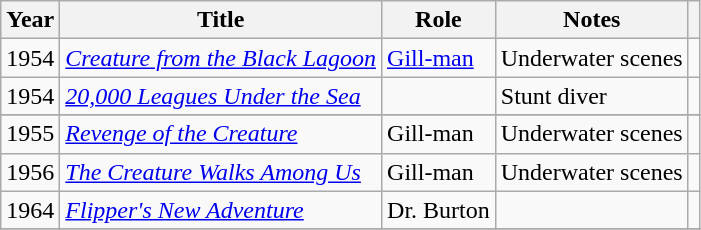<table class="wikitable sortable">
<tr>
<th>Year</th>
<th>Title</th>
<th>Role</th>
<th class=unsortable>Notes</th>
<th class=unsortable></th>
</tr>
<tr>
<td>1954</td>
<td><em><a href='#'>Creature from the Black Lagoon</a></em></td>
<td><a href='#'>Gill-man</a></td>
<td>Underwater scenes</td>
<td></td>
</tr>
<tr>
<td>1954</td>
<td><em><a href='#'>20,000 Leagues Under the Sea</a></em></td>
<td></td>
<td>Stunt diver</td>
<td></td>
</tr>
<tr>
</tr>
<tr>
<td>1955</td>
<td><em><a href='#'>Revenge of the Creature</a></em></td>
<td>Gill-man</td>
<td>Underwater scenes</td>
<td></td>
</tr>
<tr>
<td>1956</td>
<td><em><a href='#'>The Creature Walks Among Us</a></em></td>
<td>Gill-man</td>
<td>Underwater scenes</td>
<td></td>
</tr>
<tr>
<td>1964</td>
<td><em><a href='#'>Flipper's New Adventure</a></em></td>
<td>Dr. Burton</td>
<td></td>
<td></td>
</tr>
<tr>
</tr>
</table>
